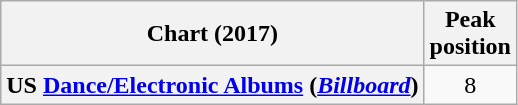<table class="wikitable plainrowheaders" style="text-align:center">
<tr>
<th scope="col">Chart (2017)</th>
<th scope="col">Peak<br> position</th>
</tr>
<tr>
<th scope="row">US <a href='#'>Dance/Electronic Albums</a> (<em><a href='#'>Billboard</a></em>)</th>
<td>8</td>
</tr>
</table>
